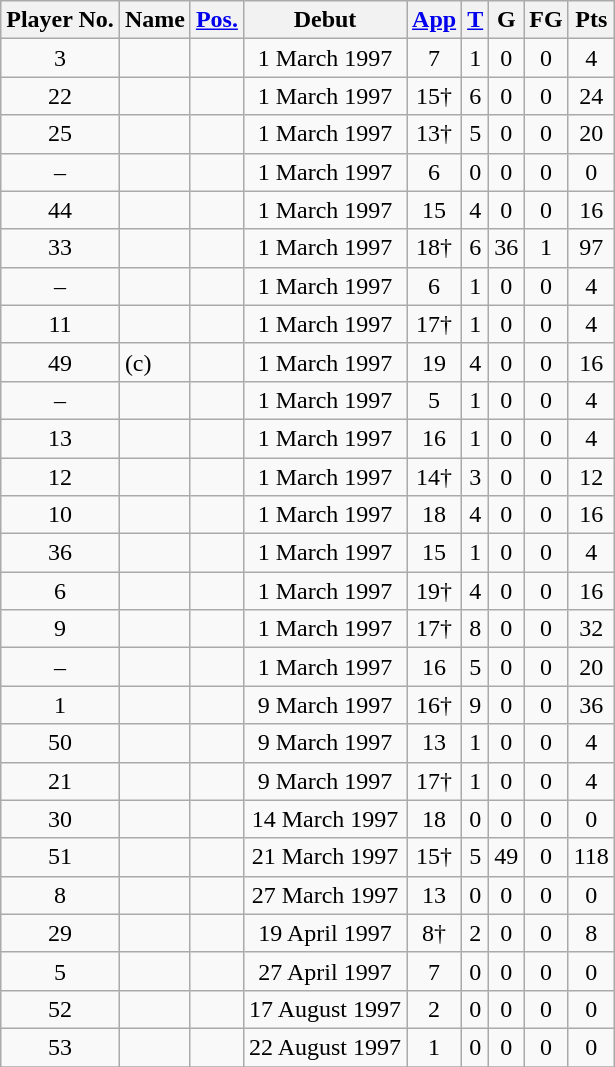<table class="wikitable sortable" style="text-align: center;">
<tr>
<th>Player No.</th>
<th>Name</th>
<th><a href='#'>Pos.</a></th>
<th>Debut</th>
<th><a href='#'>App</a></th>
<th><a href='#'>T</a></th>
<th>G</th>
<th>FG</th>
<th>Pts</th>
</tr>
<tr>
<td>3</td>
<td align=left></td>
<td></td>
<td>1 March 1997</td>
<td>7</td>
<td>1</td>
<td>0</td>
<td>0</td>
<td>4</td>
</tr>
<tr>
<td>22</td>
<td align=left></td>
<td></td>
<td>1 March 1997</td>
<td>15†</td>
<td>6</td>
<td>0</td>
<td>0</td>
<td>24</td>
</tr>
<tr>
<td>25</td>
<td align=left></td>
<td></td>
<td>1 March 1997</td>
<td>13†</td>
<td>5</td>
<td>0</td>
<td>0</td>
<td>20</td>
</tr>
<tr>
<td>–</td>
<td align=left></td>
<td></td>
<td>1 March 1997</td>
<td>6</td>
<td>0</td>
<td>0</td>
<td>0</td>
<td>0</td>
</tr>
<tr>
<td>44</td>
<td align=left></td>
<td></td>
<td>1 March 1997</td>
<td>15</td>
<td>4</td>
<td>0</td>
<td>0</td>
<td>16</td>
</tr>
<tr>
<td>33</td>
<td align=left></td>
<td></td>
<td>1 March 1997</td>
<td>18†</td>
<td>6</td>
<td>36</td>
<td>1</td>
<td>97</td>
</tr>
<tr>
<td>–</td>
<td align=left></td>
<td></td>
<td>1 March 1997</td>
<td>6</td>
<td>1</td>
<td>0</td>
<td>0</td>
<td>4</td>
</tr>
<tr>
<td>11</td>
<td align=left></td>
<td></td>
<td>1 March 1997</td>
<td>17†</td>
<td>1</td>
<td>0</td>
<td>0</td>
<td>4</td>
</tr>
<tr>
<td>49</td>
<td align=left> (c)</td>
<td></td>
<td>1 March 1997</td>
<td>19</td>
<td>4</td>
<td>0</td>
<td>0</td>
<td>16</td>
</tr>
<tr>
<td>–</td>
<td align=left></td>
<td></td>
<td>1 March 1997</td>
<td>5</td>
<td>1</td>
<td>0</td>
<td>0</td>
<td>4</td>
</tr>
<tr>
<td>13</td>
<td align=left></td>
<td></td>
<td>1 March 1997</td>
<td>16</td>
<td>1</td>
<td>0</td>
<td>0</td>
<td>4</td>
</tr>
<tr>
<td>12</td>
<td align=left></td>
<td></td>
<td>1 March 1997</td>
<td>14†</td>
<td>3</td>
<td>0</td>
<td>0</td>
<td>12</td>
</tr>
<tr>
<td>10</td>
<td align=left></td>
<td></td>
<td>1 March 1997</td>
<td>18</td>
<td>4</td>
<td>0</td>
<td>0</td>
<td>16</td>
</tr>
<tr>
<td>36</td>
<td align=left></td>
<td></td>
<td>1 March 1997</td>
<td>15</td>
<td>1</td>
<td>0</td>
<td>0</td>
<td>4</td>
</tr>
<tr>
<td>6</td>
<td align=left></td>
<td></td>
<td>1 March 1997</td>
<td>19†</td>
<td>4</td>
<td>0</td>
<td>0</td>
<td>16</td>
</tr>
<tr>
<td>9</td>
<td align=left></td>
<td></td>
<td>1 March 1997</td>
<td>17†</td>
<td>8</td>
<td>0</td>
<td>0</td>
<td>32</td>
</tr>
<tr>
<td>–</td>
<td align=left></td>
<td></td>
<td>1 March 1997</td>
<td>16</td>
<td>5</td>
<td>0</td>
<td>0</td>
<td>20</td>
</tr>
<tr>
<td>1</td>
<td align=left></td>
<td></td>
<td>9 March 1997</td>
<td>16†</td>
<td>9</td>
<td>0</td>
<td>0</td>
<td>36</td>
</tr>
<tr>
<td>50</td>
<td align=left></td>
<td></td>
<td>9 March 1997</td>
<td>13</td>
<td>1</td>
<td>0</td>
<td>0</td>
<td>4</td>
</tr>
<tr>
<td>21</td>
<td align=left></td>
<td></td>
<td>9 March 1997</td>
<td>17†</td>
<td>1</td>
<td>0</td>
<td>0</td>
<td>4</td>
</tr>
<tr>
<td>30</td>
<td align=left></td>
<td></td>
<td>14 March 1997</td>
<td>18</td>
<td>0</td>
<td>0</td>
<td>0</td>
<td>0</td>
</tr>
<tr>
<td>51</td>
<td align=left></td>
<td></td>
<td>21 March 1997</td>
<td>15†</td>
<td>5</td>
<td>49</td>
<td>0</td>
<td>118</td>
</tr>
<tr>
<td>8</td>
<td align=left></td>
<td></td>
<td>27 March 1997</td>
<td>13</td>
<td>0</td>
<td>0</td>
<td>0</td>
<td>0</td>
</tr>
<tr>
<td>29</td>
<td align=left></td>
<td></td>
<td>19 April 1997</td>
<td>8†</td>
<td>2</td>
<td>0</td>
<td>0</td>
<td>8</td>
</tr>
<tr>
<td>5</td>
<td align=left></td>
<td></td>
<td>27 April 1997</td>
<td>7</td>
<td>0</td>
<td>0</td>
<td>0</td>
<td>0</td>
</tr>
<tr>
<td>52</td>
<td align=left></td>
<td></td>
<td>17 August 1997</td>
<td>2</td>
<td>0</td>
<td>0</td>
<td>0</td>
<td>0</td>
</tr>
<tr>
<td>53</td>
<td align=left></td>
<td></td>
<td>22 August 1997</td>
<td>1</td>
<td>0</td>
<td>0</td>
<td>0</td>
<td>0</td>
</tr>
<tr>
</tr>
</table>
